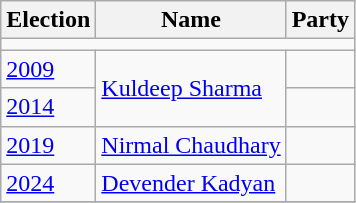<table class="wikitable sortable">
<tr>
<th>Election</th>
<th>Name</th>
<th colspan="2">Party</th>
</tr>
<tr>
<td colspan="4"></td>
</tr>
<tr>
<td><a href='#'>2009</a></td>
<td rowspan=2><a href='#'>Kuldeep Sharma</a></td>
<td></td>
</tr>
<tr>
<td><a href='#'>2014</a></td>
</tr>
<tr>
<td><a href='#'>2019</a></td>
<td><a href='#'>Nirmal Chaudhary</a></td>
<td></td>
</tr>
<tr>
<td><a href='#'>2024</a></td>
<td><a href='#'>Devender Kadyan</a></td>
<td></td>
</tr>
<tr>
</tr>
</table>
